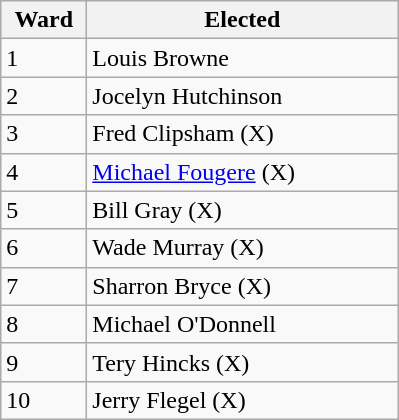<table class="wikitable">
<tr>
<th bgcolor="#DDDDFF" width="50px">Ward</th>
<th bgcolor="#DDDDFF" width="200px">Elected</th>
</tr>
<tr>
<td>1</td>
<td>Louis Browne</td>
</tr>
<tr>
<td>2</td>
<td>Jocelyn Hutchinson</td>
</tr>
<tr>
<td>3</td>
<td>Fred Clipsham (X)</td>
</tr>
<tr>
<td>4</td>
<td><a href='#'>Michael Fougere</a> (X)</td>
</tr>
<tr>
<td>5</td>
<td>Bill Gray (X)</td>
</tr>
<tr>
<td>6</td>
<td>Wade Murray (X)</td>
</tr>
<tr>
<td>7</td>
<td>Sharron Bryce (X)</td>
</tr>
<tr>
<td>8</td>
<td>Michael O'Donnell</td>
</tr>
<tr>
<td>9</td>
<td>Tery Hincks (X)</td>
</tr>
<tr>
<td>10</td>
<td>Jerry Flegel (X)</td>
</tr>
</table>
